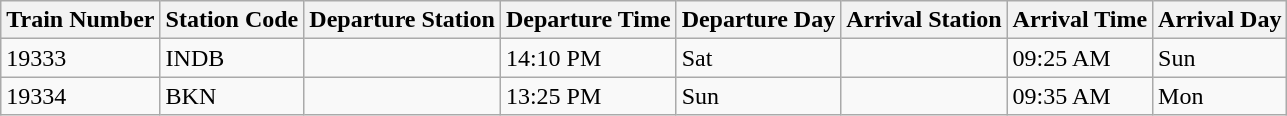<table class="wikitable">
<tr>
<th>Train Number</th>
<th>Station Code</th>
<th>Departure Station</th>
<th>Departure Time</th>
<th>Departure Day</th>
<th>Arrival Station</th>
<th>Arrival Time</th>
<th>Arrival Day</th>
</tr>
<tr>
<td>19333</td>
<td>INDB</td>
<td></td>
<td>14:10 PM</td>
<td>Sat</td>
<td></td>
<td>09:25 AM</td>
<td>Sun</td>
</tr>
<tr>
<td>19334</td>
<td>BKN</td>
<td></td>
<td>13:25 PM</td>
<td>Sun</td>
<td></td>
<td>09:35 AM</td>
<td>Mon</td>
</tr>
</table>
